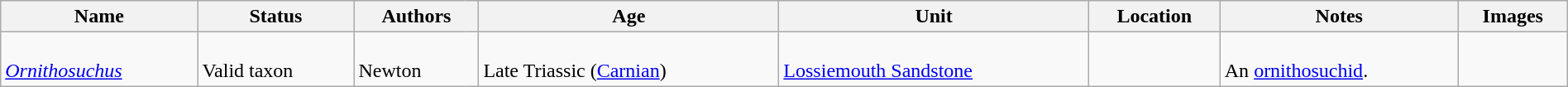<table class="wikitable sortable" align="center" width="100%">
<tr>
<th>Name</th>
<th>Status</th>
<th colspan="2">Authors</th>
<th>Age</th>
<th>Unit</th>
<th>Location</th>
<th>Notes</th>
<th>Images</th>
</tr>
<tr>
<td><br><em><a href='#'>Ornithosuchus</a></em></td>
<td><br>Valid taxon</td>
<td style="border-right:0px" valign="top"><br>Newton</td>
<td style="border-left:0px" valign="top"></td>
<td><br>Late Triassic (<a href='#'>Carnian</a>)</td>
<td><br><a href='#'>Lossiemouth Sandstone</a></td>
<td><br></td>
<td><br>An <a href='#'>ornithosuchid</a>.</td>
<td></td>
</tr>
</table>
